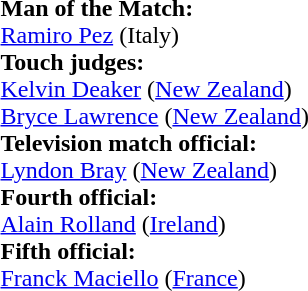<table width=100%>
<tr>
<td><br><strong>Man of the Match:</strong>
<br><a href='#'>Ramiro Pez</a> (Italy)<br><strong>Touch judges:</strong>
<br><a href='#'>Kelvin Deaker</a> (<a href='#'>New Zealand</a>)
<br><a href='#'>Bryce Lawrence</a> (<a href='#'>New Zealand</a>)
<br><strong>Television match official:</strong>
<br><a href='#'>Lyndon Bray</a> (<a href='#'>New Zealand</a>)
<br><strong>Fourth official:</strong>
<br><a href='#'>Alain Rolland</a> (<a href='#'>Ireland</a>)
<br><strong>Fifth official:</strong>
<br><a href='#'>Franck Maciello</a> (<a href='#'>France</a>)</td>
</tr>
</table>
